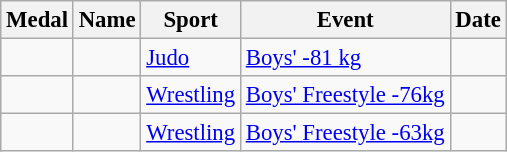<table class="wikitable sortable" style="font-size: 95%;">
<tr>
<th>Medal</th>
<th>Name</th>
<th>Sport</th>
<th>Event</th>
<th>Date</th>
</tr>
<tr>
<td></td>
<td></td>
<td><a href='#'>Judo</a></td>
<td><a href='#'>Boys' -81 kg</a></td>
<td></td>
</tr>
<tr>
<td></td>
<td></td>
<td><a href='#'>Wrestling</a></td>
<td><a href='#'>Boys' Freestyle -76kg</a></td>
<td></td>
</tr>
<tr>
<td></td>
<td></td>
<td><a href='#'>Wrestling</a></td>
<td><a href='#'>Boys' Freestyle -63kg</a></td>
<td></td>
</tr>
</table>
